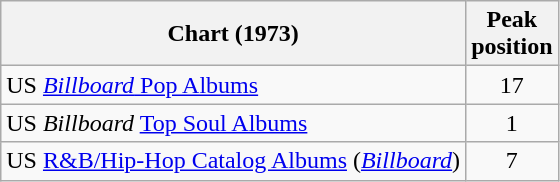<table class="wikitable">
<tr>
<th>Chart (1973)</th>
<th>Peak<br>position</th>
</tr>
<tr>
<td>US <a href='#'><em>Billboard</em> Pop Albums</a></td>
<td align=center>17</td>
</tr>
<tr>
<td>US <em>Billboard</em> <a href='#'>Top Soul Albums</a></td>
<td align=center>1</td>
</tr>
<tr>
<td>US <a href='#'>R&B/Hip-Hop Catalog Albums</a> (<a href='#'><em>Billboard</em></a>)</td>
<td style="text-align:center;">7</td>
</tr>
</table>
